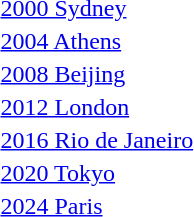<table>
<tr>
<td><a href='#'>2000 Sydney</a><br></td>
<td></td>
<td></td>
<td></td>
</tr>
<tr>
<td><a href='#'>2004 Athens</a><br></td>
<td></td>
<td></td>
<td></td>
</tr>
<tr valign="top">
<td rowspan=2><a href='#'>2008 Beijing</a><br></td>
<td rowspan=2></td>
<td rowspan=2></td>
<td></td>
</tr>
<tr>
<td></td>
</tr>
<tr valign="top">
<td rowspan=2><a href='#'>2012 London</a><br></td>
<td rowspan=2></td>
<td rowspan=2></td>
<td></td>
</tr>
<tr>
<td></td>
</tr>
<tr valign="top">
<td rowspan=2><a href='#'>2016 Rio de Janeiro</a><br></td>
<td rowspan=2></td>
<td rowspan=2></td>
<td></td>
</tr>
<tr>
<td></td>
</tr>
<tr valign="top">
<td rowspan=2><a href='#'>2020 Tokyo</a><br></td>
<td rowspan=2></td>
<td rowspan=2></td>
<td></td>
</tr>
<tr>
<td></td>
</tr>
<tr valign="top">
<td rowspan=2><a href='#'>2024 Paris</a><br></td>
<td rowspan=2></td>
<td rowspan=2></td>
<td></td>
</tr>
<tr>
<td></td>
</tr>
</table>
